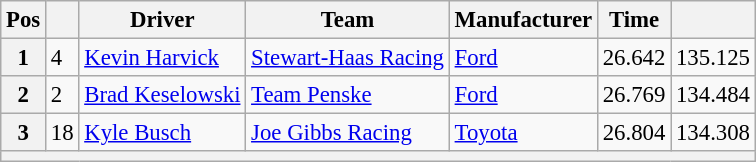<table class="wikitable" style="font-size:95%">
<tr>
<th>Pos</th>
<th></th>
<th>Driver</th>
<th>Team</th>
<th>Manufacturer</th>
<th>Time</th>
<th></th>
</tr>
<tr>
<th>1</th>
<td>4</td>
<td><a href='#'>Kevin Harvick</a></td>
<td><a href='#'>Stewart-Haas Racing</a></td>
<td><a href='#'>Ford</a></td>
<td>26.642</td>
<td>135.125</td>
</tr>
<tr>
<th>2</th>
<td>2</td>
<td><a href='#'>Brad Keselowski</a></td>
<td><a href='#'>Team Penske</a></td>
<td><a href='#'>Ford</a></td>
<td>26.769</td>
<td>134.484</td>
</tr>
<tr>
<th>3</th>
<td>18</td>
<td><a href='#'>Kyle Busch</a></td>
<td><a href='#'>Joe Gibbs Racing</a></td>
<td><a href='#'>Toyota</a></td>
<td>26.804</td>
<td>134.308</td>
</tr>
<tr>
<th colspan="7"></th>
</tr>
</table>
